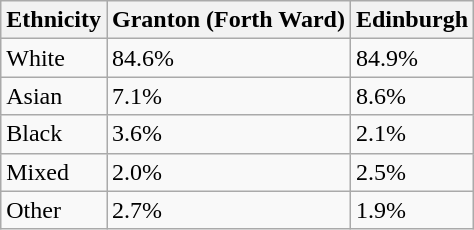<table class="wikitable">
<tr>
<th>Ethnicity</th>
<th>Granton (Forth Ward)</th>
<th>Edinburgh</th>
</tr>
<tr>
<td>White</td>
<td>84.6%</td>
<td>84.9%</td>
</tr>
<tr>
<td>Asian</td>
<td>7.1%</td>
<td>8.6%</td>
</tr>
<tr>
<td>Black</td>
<td>3.6%</td>
<td>2.1%</td>
</tr>
<tr>
<td>Mixed</td>
<td>2.0%</td>
<td>2.5%</td>
</tr>
<tr>
<td>Other</td>
<td>2.7%</td>
<td>1.9%</td>
</tr>
</table>
